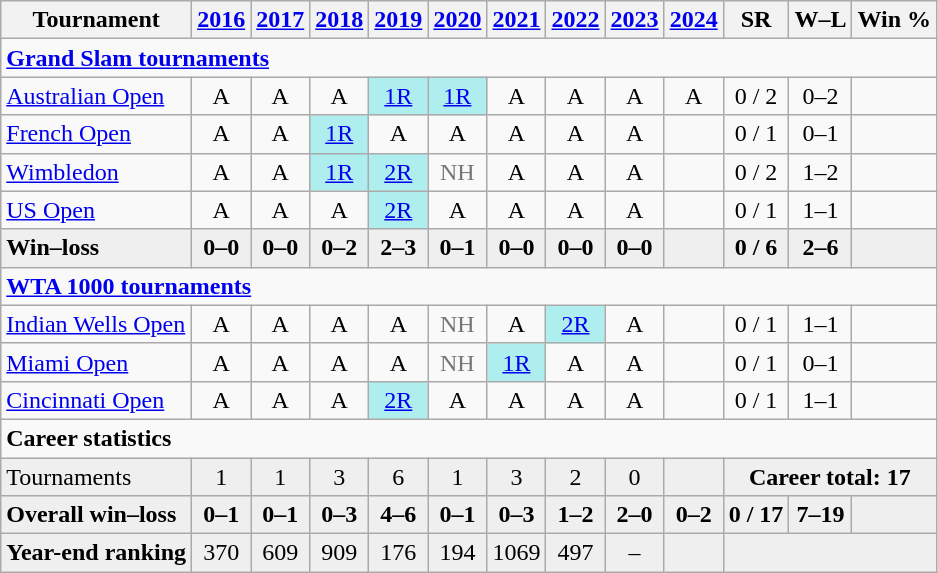<table class=wikitable style=text-align:center>
<tr>
<th>Tournament</th>
<th><a href='#'>2016</a></th>
<th><a href='#'>2017</a></th>
<th><a href='#'>2018</a></th>
<th><a href='#'>2019</a></th>
<th><a href='#'>2020</a></th>
<th><a href='#'>2021</a></th>
<th><a href='#'>2022</a></th>
<th><a href='#'>2023</a></th>
<th><a href='#'>2024</a></th>
<th>SR</th>
<th>W–L</th>
<th>Win %</th>
</tr>
<tr>
<td colspan="13" align="left"><strong><a href='#'>Grand Slam tournaments</a></strong></td>
</tr>
<tr>
<td align=left><a href='#'>Australian Open</a></td>
<td>A</td>
<td>A</td>
<td>A</td>
<td bgcolor=afeeee><a href='#'>1R</a></td>
<td bgcolor=afeeee><a href='#'>1R</a></td>
<td>A</td>
<td>A</td>
<td>A</td>
<td>A</td>
<td>0 / 2</td>
<td>0–2</td>
<td></td>
</tr>
<tr>
<td align=left><a href='#'>French Open</a></td>
<td>A</td>
<td>A</td>
<td bgcolor=afeeee><a href='#'>1R</a></td>
<td>A</td>
<td>A</td>
<td>A</td>
<td>A</td>
<td>A</td>
<td></td>
<td>0 / 1</td>
<td>0–1</td>
<td></td>
</tr>
<tr>
<td align=left><a href='#'>Wimbledon</a></td>
<td>A</td>
<td>A</td>
<td bgcolor=afeeee><a href='#'>1R</a></td>
<td bgcolor=afeeee><a href='#'>2R</a></td>
<td style=color:#767676>NH</td>
<td>A</td>
<td>A</td>
<td>A</td>
<td></td>
<td>0 / 2</td>
<td>1–2</td>
<td></td>
</tr>
<tr>
<td align=left><a href='#'>US Open</a></td>
<td>A</td>
<td>A</td>
<td>A</td>
<td bgcolor=afeeee><a href='#'>2R</a></td>
<td>A</td>
<td>A</td>
<td>A</td>
<td>A</td>
<td></td>
<td>0 / 1</td>
<td>1–1</td>
<td></td>
</tr>
<tr style=background:#efefef;font-weight:bold>
<td style=text-align:left>Win–loss</td>
<td>0–0</td>
<td>0–0</td>
<td>0–2</td>
<td>2–3</td>
<td>0–1</td>
<td>0–0</td>
<td>0–0</td>
<td>0–0</td>
<td></td>
<td>0 / 6</td>
<td>2–6</td>
<td></td>
</tr>
<tr>
<td colspan="13" align="left"><strong><a href='#'>WTA 1000 tournaments</a></strong></td>
</tr>
<tr>
<td align=left><a href='#'>Indian Wells Open</a></td>
<td>A</td>
<td>A</td>
<td>A</td>
<td>A</td>
<td style=color:#767676>NH</td>
<td>A</td>
<td bgcolor=afeeee><a href='#'>2R</a></td>
<td>A</td>
<td></td>
<td>0 / 1</td>
<td>1–1</td>
<td></td>
</tr>
<tr>
<td align=left><a href='#'>Miami Open</a></td>
<td>A</td>
<td>A</td>
<td>A</td>
<td>A</td>
<td style=color:#767676>NH</td>
<td bgcolor=afeeee><a href='#'>1R</a></td>
<td>A</td>
<td>A</td>
<td></td>
<td>0 / 1</td>
<td>0–1</td>
<td></td>
</tr>
<tr>
<td align=left><a href='#'>Cincinnati Open</a></td>
<td>A</td>
<td>A</td>
<td>A</td>
<td bgcolor=afeeee><a href='#'>2R</a></td>
<td>A</td>
<td>A</td>
<td>A</td>
<td>A</td>
<td></td>
<td>0 / 1</td>
<td>1–1</td>
<td></td>
</tr>
<tr>
<td colspan="13" align="left"><strong>Career statistics</strong></td>
</tr>
<tr bgcolor=efefef>
<td align=left>Tournaments</td>
<td>1</td>
<td>1</td>
<td>3</td>
<td>6</td>
<td>1</td>
<td>3</td>
<td>2</td>
<td>0</td>
<td></td>
<td colspan="3"><strong>Career total: 17</strong></td>
</tr>
<tr style=background:#efefef;font-weight:bold>
<td align=left>Overall win–loss</td>
<td>0–1</td>
<td>0–1</td>
<td>0–3</td>
<td>4–6</td>
<td>0–1</td>
<td>0–3</td>
<td>1–2</td>
<td>2–0</td>
<td>0–2</td>
<td>0 / 17</td>
<td>7–19</td>
<td></td>
</tr>
<tr bgcolor=efefef>
<td align=left><strong>Year-end ranking</strong></td>
<td>370</td>
<td>609</td>
<td>909</td>
<td>176</td>
<td>194</td>
<td>1069</td>
<td>497</td>
<td>–</td>
<td></td>
<td colspan="3"></td>
</tr>
</table>
